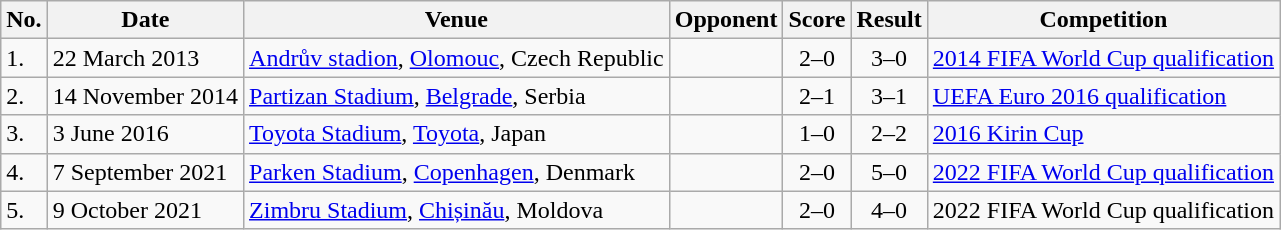<table class="wikitable sortable">
<tr>
<th>No.</th>
<th>Date</th>
<th>Venue</th>
<th>Opponent</th>
<th>Score</th>
<th>Result</th>
<th>Competition</th>
</tr>
<tr>
<td>1.</td>
<td>22 March 2013</td>
<td><a href='#'>Andrův stadion</a>, <a href='#'>Olomouc</a>, Czech Republic</td>
<td></td>
<td align=center>2–0</td>
<td align=center>3–0</td>
<td><a href='#'>2014 FIFA World Cup qualification</a></td>
</tr>
<tr>
<td>2.</td>
<td>14 November 2014</td>
<td><a href='#'>Partizan Stadium</a>, <a href='#'>Belgrade</a>, Serbia</td>
<td></td>
<td align=center>2–1</td>
<td align=center>3–1</td>
<td><a href='#'>UEFA Euro 2016 qualification</a></td>
</tr>
<tr>
<td>3.</td>
<td>3 June 2016</td>
<td><a href='#'>Toyota Stadium</a>, <a href='#'>Toyota</a>, Japan</td>
<td></td>
<td align=center>1–0</td>
<td align=center>2–2 </td>
<td><a href='#'>2016 Kirin Cup</a></td>
</tr>
<tr>
<td>4.</td>
<td>7 September 2021</td>
<td><a href='#'>Parken Stadium</a>, <a href='#'>Copenhagen</a>, Denmark</td>
<td></td>
<td align=center>2–0</td>
<td align=center>5–0</td>
<td><a href='#'>2022 FIFA World Cup qualification</a></td>
</tr>
<tr>
<td>5.</td>
<td>9 October 2021</td>
<td><a href='#'>Zimbru Stadium</a>, <a href='#'>Chișinău</a>, Moldova</td>
<td></td>
<td align=center>2–0</td>
<td align=center>4–0</td>
<td>2022 FIFA World Cup qualification</td>
</tr>
</table>
